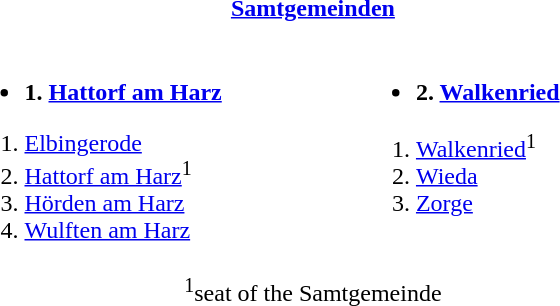<table>
<tr>
<th colspan=2 align=center width=67%><a href='#'>Samtgemeinden</a></th>
</tr>
<tr valign=top>
<td><br><ul><li><strong>1. <a href='#'>Hattorf am Harz</a></strong></li></ul><ol><li><a href='#'>Elbingerode</a></li><li><a href='#'>Hattorf am Harz</a><sup>1</sup></li><li><a href='#'>Hörden am Harz</a></li><li><a href='#'>Wulften am Harz</a></li></ol></td>
<td><br><ul><li><strong>2. <a href='#'>Walkenried</a></strong></li></ul><ol><li><a href='#'>Walkenried</a><sup>1</sup></li><li><a href='#'>Wieda</a></li><li><a href='#'>Zorge</a></li></ol></td>
</tr>
<tr>
<td colspan=2 align=center><sup>1</sup>seat of the Samtgemeinde</td>
</tr>
</table>
